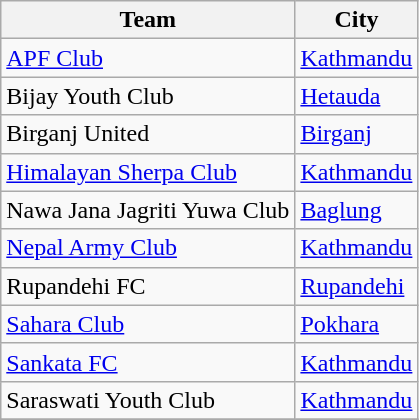<table class="wikitable">
<tr>
<th>Team</th>
<th>City</th>
</tr>
<tr>
<td><a href='#'>APF Club</a></td>
<td><a href='#'>Kathmandu</a></td>
</tr>
<tr>
<td>Bijay Youth Club</td>
<td><a href='#'>Hetauda</a></td>
</tr>
<tr>
<td>Birganj United</td>
<td><a href='#'>Birganj</a></td>
</tr>
<tr>
<td><a href='#'>Himalayan Sherpa Club</a></td>
<td><a href='#'>Kathmandu</a></td>
</tr>
<tr>
<td>Nawa Jana Jagriti Yuwa Club</td>
<td><a href='#'>Baglung</a></td>
</tr>
<tr>
<td><a href='#'>Nepal Army Club</a></td>
<td><a href='#'>Kathmandu</a></td>
</tr>
<tr>
<td>Rupandehi FC</td>
<td><a href='#'>Rupandehi</a></td>
</tr>
<tr>
<td><a href='#'>Sahara Club</a></td>
<td><a href='#'>Pokhara</a></td>
</tr>
<tr>
<td><a href='#'>Sankata FC</a></td>
<td><a href='#'>Kathmandu</a></td>
</tr>
<tr>
<td>Saraswati Youth Club</td>
<td><a href='#'>Kathmandu</a></td>
</tr>
<tr>
</tr>
</table>
